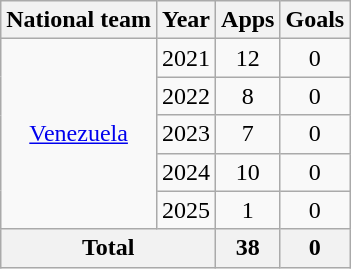<table class="wikitable" style="text-align:center">
<tr>
<th>National team</th>
<th>Year</th>
<th>Apps</th>
<th>Goals</th>
</tr>
<tr>
<td rowspan="5"><a href='#'>Venezuela</a></td>
<td>2021</td>
<td>12</td>
<td>0</td>
</tr>
<tr>
<td>2022</td>
<td>8</td>
<td>0</td>
</tr>
<tr>
<td>2023</td>
<td>7</td>
<td>0</td>
</tr>
<tr>
<td>2024</td>
<td>10</td>
<td>0</td>
</tr>
<tr>
<td>2025</td>
<td>1</td>
<td>0</td>
</tr>
<tr>
<th colspan="2">Total</th>
<th>38</th>
<th>0</th>
</tr>
</table>
